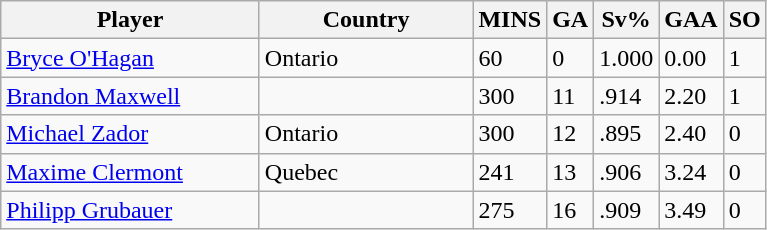<table class="wikitable">
<tr>
<th width=165>Player</th>
<th width=135>Country</th>
<th width=20>MINS</th>
<th width=20>GA</th>
<th width=20>Sv%</th>
<th width=20>GAA</th>
<th width=20>SO</th>
</tr>
<tr>
<td><a href='#'>Bryce O'Hagan</a></td>
<td> Ontario</td>
<td>60</td>
<td>0</td>
<td>1.000</td>
<td>0.00</td>
<td>1</td>
</tr>
<tr>
<td><a href='#'>Brandon Maxwell</a></td>
<td></td>
<td>300</td>
<td>11</td>
<td>.914</td>
<td>2.20</td>
<td>1</td>
</tr>
<tr>
<td><a href='#'>Michael Zador</a></td>
<td> Ontario</td>
<td>300</td>
<td>12</td>
<td>.895</td>
<td>2.40</td>
<td>0</td>
</tr>
<tr>
<td><a href='#'>Maxime Clermont</a></td>
<td> Quebec</td>
<td>241</td>
<td>13</td>
<td>.906</td>
<td>3.24</td>
<td>0</td>
</tr>
<tr>
<td><a href='#'>Philipp Grubauer</a></td>
<td></td>
<td>275</td>
<td>16</td>
<td>.909</td>
<td>3.49</td>
<td>0</td>
</tr>
</table>
